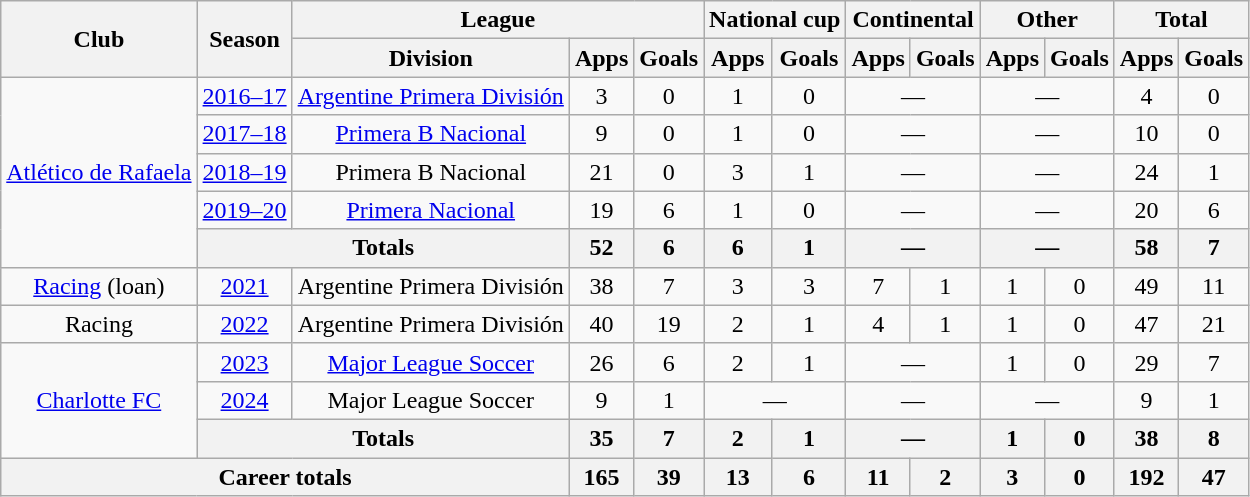<table class="wikitable" style="text-align:center">
<tr>
<th rowspan="2">Club</th>
<th rowspan="2">Season</th>
<th colspan="3">League</th>
<th colspan="2">National cup</th>
<th colspan="2">Continental</th>
<th colspan="2">Other</th>
<th colspan="2">Total</th>
</tr>
<tr>
<th>Division</th>
<th>Apps</th>
<th>Goals</th>
<th>Apps</th>
<th>Goals</th>
<th>Apps</th>
<th>Goals</th>
<th>Apps</th>
<th>Goals</th>
<th>Apps</th>
<th>Goals</th>
</tr>
<tr>
<td rowspan="5"><a href='#'>Atlético de Rafaela</a></td>
<td><a href='#'>2016–17</a></td>
<td><a href='#'>Argentine Primera División</a></td>
<td>3</td>
<td>0</td>
<td>1</td>
<td>0</td>
<td colspan="2">—</td>
<td colspan="2">—</td>
<td>4</td>
<td>0</td>
</tr>
<tr>
<td><a href='#'>2017–18</a></td>
<td><a href='#'>Primera B Nacional</a></td>
<td>9</td>
<td>0</td>
<td>1</td>
<td>0</td>
<td colspan="2">—</td>
<td colspan="2">—</td>
<td>10</td>
<td>0</td>
</tr>
<tr>
<td><a href='#'>2018–19</a></td>
<td>Primera B Nacional</td>
<td>21</td>
<td>0</td>
<td>3</td>
<td>1</td>
<td colspan="2">—</td>
<td colspan="2">—</td>
<td>24</td>
<td>1</td>
</tr>
<tr>
<td><a href='#'>2019–20</a></td>
<td><a href='#'>Primera Nacional</a></td>
<td>19</td>
<td>6</td>
<td>1</td>
<td>0</td>
<td colspan="2">—</td>
<td colspan="2">—</td>
<td>20</td>
<td>6</td>
</tr>
<tr>
<th colspan="2">Totals</th>
<th>52</th>
<th>6</th>
<th>6</th>
<th>1</th>
<th colspan="2">—</th>
<th colspan="2">—</th>
<th>58</th>
<th>7</th>
</tr>
<tr>
<td><a href='#'>Racing</a> (loan)</td>
<td><a href='#'>2021</a></td>
<td>Argentine Primera División</td>
<td>38</td>
<td>7</td>
<td>3</td>
<td>3</td>
<td>7</td>
<td>1</td>
<td>1</td>
<td>0</td>
<td>49</td>
<td>11</td>
</tr>
<tr>
<td>Racing</td>
<td><a href='#'>2022</a></td>
<td>Argentine Primera División</td>
<td>40</td>
<td>19</td>
<td>2</td>
<td>1</td>
<td>4</td>
<td>1</td>
<td>1</td>
<td>0</td>
<td>47</td>
<td>21</td>
</tr>
<tr>
<td rowspan="3"><a href='#'>Charlotte FC</a></td>
<td><a href='#'>2023</a></td>
<td><a href='#'>Major League Soccer</a></td>
<td>26</td>
<td>6</td>
<td>2</td>
<td>1</td>
<td colspan="2">—</td>
<td>1</td>
<td>0</td>
<td>29</td>
<td>7</td>
</tr>
<tr>
<td><a href='#'>2024</a></td>
<td>Major League Soccer</td>
<td>9</td>
<td>1</td>
<td colspan="2">—</td>
<td colspan="2">—</td>
<td colspan="2">—</td>
<td>9</td>
<td>1</td>
</tr>
<tr>
<th colspan="2">Totals</th>
<th>35</th>
<th>7</th>
<th>2</th>
<th>1</th>
<th colspan="2">—</th>
<th>1</th>
<th>0</th>
<th>38</th>
<th>8</th>
</tr>
<tr>
<th colspan="3">Career totals</th>
<th>165</th>
<th>39</th>
<th>13</th>
<th>6</th>
<th>11</th>
<th>2</th>
<th>3</th>
<th>0</th>
<th>192</th>
<th>47</th>
</tr>
</table>
